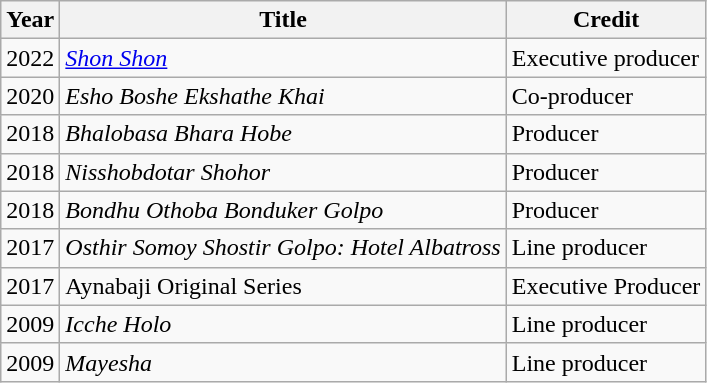<table class="wikitable">
<tr>
<th>Year</th>
<th>Title</th>
<th>Credit</th>
</tr>
<tr>
<td>2022</td>
<td><em><a href='#'>Shon Shon</a></em></td>
<td>Executive producer</td>
</tr>
<tr>
<td>2020</td>
<td><em>Esho Boshe Ekshathe Khai</em></td>
<td>Co-producer</td>
</tr>
<tr>
<td>2018</td>
<td><em>Bhalobasa Bhara Hobe</em></td>
<td>Producer</td>
</tr>
<tr>
<td>2018</td>
<td><em>Nisshobdotar Shohor</em></td>
<td>Producer</td>
</tr>
<tr>
<td>2018</td>
<td><em>Bondhu Othoba Bonduker Golpo</em></td>
<td>Producer</td>
</tr>
<tr>
<td>2017</td>
<td><em>Osthir Somoy Shostir Golpo: Hotel Albatross</em></td>
<td>Line producer</td>
</tr>
<tr>
<td>2017</td>
<td>Aynabaji Original Series</td>
<td>Executive Producer</td>
</tr>
<tr>
<td>2009</td>
<td><em>Icche Holo</em></td>
<td>Line producer</td>
</tr>
<tr>
<td>2009</td>
<td><em>Mayesha</em></td>
<td>Line producer</td>
</tr>
</table>
